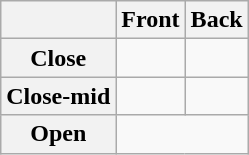<table class="wikitable" style="text-align:center">
<tr>
<th></th>
<th>Front</th>
<th>Back</th>
</tr>
<tr>
<th>Close</th>
<td></td>
<td></td>
</tr>
<tr>
<th>Close-mid</th>
<td></td>
<td></td>
</tr>
<tr>
<th>Open</th>
<td colspan="2"></td>
</tr>
</table>
